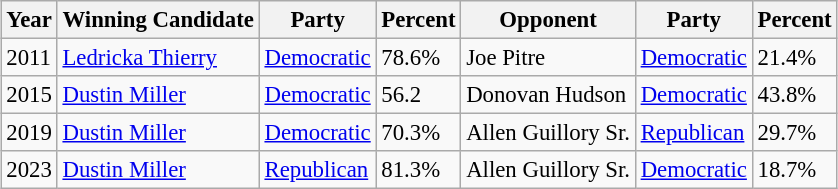<table class="wikitable" style="margin:0.5em auto; font-size:95%;">
<tr>
<th>Year</th>
<th>Winning Candidate</th>
<th>Party</th>
<th>Percent</th>
<th>Opponent</th>
<th>Party</th>
<th>Percent</th>
</tr>
<tr>
<td>2011</td>
<td><a href='#'>Ledricka Thierry</a></td>
<td><a href='#'>Democratic</a></td>
<td>78.6%</td>
<td>Joe Pitre</td>
<td><a href='#'>Democratic</a></td>
<td>21.4%</td>
</tr>
<tr>
<td>2015</td>
<td><a href='#'>Dustin Miller</a></td>
<td><a href='#'>Democratic</a></td>
<td>56.2</td>
<td>Donovan Hudson</td>
<td><a href='#'>Democratic</a></td>
<td>43.8%</td>
</tr>
<tr>
<td>2019</td>
<td><a href='#'>Dustin Miller</a></td>
<td><a href='#'>Democratic</a></td>
<td>70.3%</td>
<td>Allen Guillory Sr.</td>
<td><a href='#'>Republican</a></td>
<td>29.7%</td>
</tr>
<tr>
<td>2023</td>
<td><a href='#'>Dustin Miller</a></td>
<td><a href='#'>Republican</a></td>
<td>81.3%</td>
<td>Allen Guillory Sr.</td>
<td><a href='#'>Democratic</a></td>
<td>18.7%</td>
</tr>
</table>
